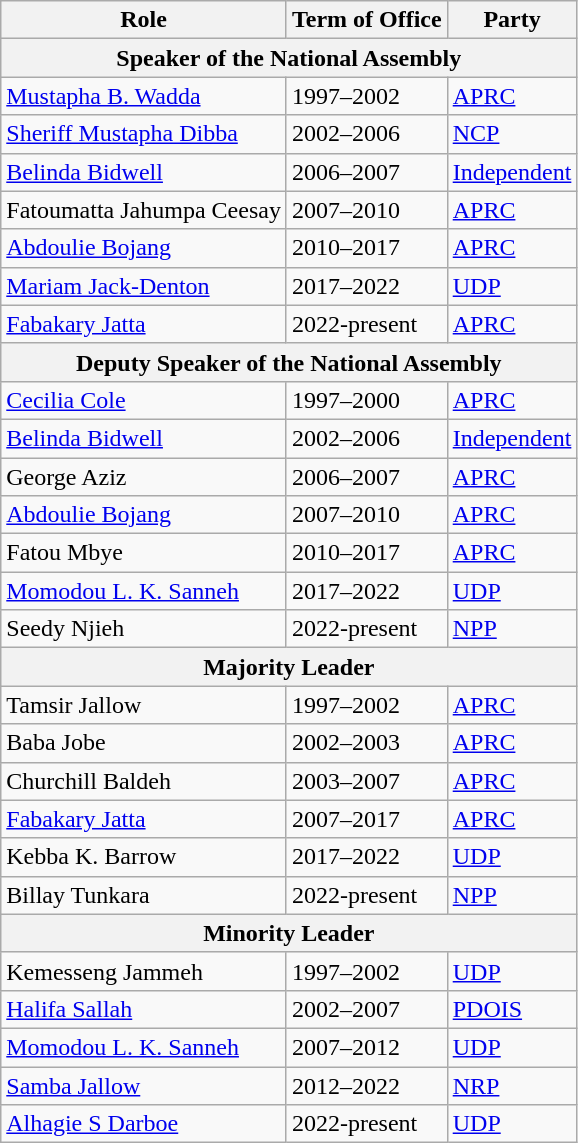<table class="wikitable">
<tr>
<th>Role</th>
<th>Term of Office</th>
<th>Party</th>
</tr>
<tr>
<th colspan="3">Speaker of the National Assembly</th>
</tr>
<tr>
<td><a href='#'>Mustapha B. Wadda</a></td>
<td>1997–2002</td>
<td><a href='#'>APRC</a></td>
</tr>
<tr>
<td><a href='#'>Sheriff Mustapha Dibba</a></td>
<td>2002–2006</td>
<td><a href='#'>NCP</a></td>
</tr>
<tr>
<td><a href='#'>Belinda Bidwell</a></td>
<td>2006–2007</td>
<td><a href='#'>Independent</a></td>
</tr>
<tr>
<td>Fatoumatta Jahumpa Ceesay</td>
<td>2007–2010</td>
<td><a href='#'>APRC</a></td>
</tr>
<tr>
<td><a href='#'>Abdoulie Bojang</a></td>
<td>2010–2017</td>
<td><a href='#'>APRC</a></td>
</tr>
<tr>
<td><a href='#'>Mariam Jack-Denton</a></td>
<td>2017–2022</td>
<td><a href='#'>UDP</a></td>
</tr>
<tr>
<td><a href='#'>Fabakary Jatta</a></td>
<td>2022-present</td>
<td><a href='#'>APRC</a></td>
</tr>
<tr>
<th colspan="3">Deputy Speaker of the National Assembly</th>
</tr>
<tr>
<td><a href='#'>Cecilia Cole</a></td>
<td>1997–2000</td>
<td><a href='#'>APRC</a></td>
</tr>
<tr>
<td><a href='#'>Belinda Bidwell</a></td>
<td>2002–2006</td>
<td><a href='#'>Independent</a></td>
</tr>
<tr>
<td>George Aziz</td>
<td>2006–2007</td>
<td><a href='#'>APRC</a></td>
</tr>
<tr>
<td><a href='#'>Abdoulie Bojang</a></td>
<td>2007–2010</td>
<td><a href='#'>APRC</a></td>
</tr>
<tr>
<td>Fatou Mbye</td>
<td>2010–2017</td>
<td><a href='#'>APRC</a></td>
</tr>
<tr>
<td><a href='#'>Momodou L. K. Sanneh</a></td>
<td>2017–2022</td>
<td><a href='#'>UDP</a></td>
</tr>
<tr>
<td>Seedy Njieh</td>
<td>2022-present</td>
<td><a href='#'>NPP</a></td>
</tr>
<tr>
<th colspan="3">Majority Leader</th>
</tr>
<tr>
<td>Tamsir Jallow</td>
<td>1997–2002</td>
<td><a href='#'>APRC</a></td>
</tr>
<tr>
<td>Baba Jobe</td>
<td>2002–2003</td>
<td><a href='#'>APRC</a></td>
</tr>
<tr>
<td>Churchill Baldeh</td>
<td>2003–2007</td>
<td><a href='#'>APRC</a></td>
</tr>
<tr>
<td><a href='#'>Fabakary Jatta</a></td>
<td>2007–2017</td>
<td><a href='#'>APRC</a></td>
</tr>
<tr>
<td>Kebba K. Barrow</td>
<td>2017–2022</td>
<td><a href='#'>UDP</a></td>
</tr>
<tr>
<td>Billay Tunkara</td>
<td>2022-present</td>
<td><a href='#'>NPP</a></td>
</tr>
<tr>
<th colspan="3">Minority Leader</th>
</tr>
<tr>
<td>Kemesseng Jammeh</td>
<td>1997–2002</td>
<td><a href='#'>UDP</a></td>
</tr>
<tr>
<td><a href='#'>Halifa Sallah</a></td>
<td>2002–2007</td>
<td><a href='#'>PDOIS</a></td>
</tr>
<tr>
<td><a href='#'>Momodou L. K. Sanneh</a></td>
<td>2007–2012</td>
<td><a href='#'>UDP</a></td>
</tr>
<tr>
<td><a href='#'>Samba Jallow</a></td>
<td>2012–2022</td>
<td><a href='#'>NRP</a></td>
</tr>
<tr>
<td><a href='#'>Alhagie S Darboe</a></td>
<td>2022-present</td>
<td><a href='#'>UDP</a></td>
</tr>
</table>
